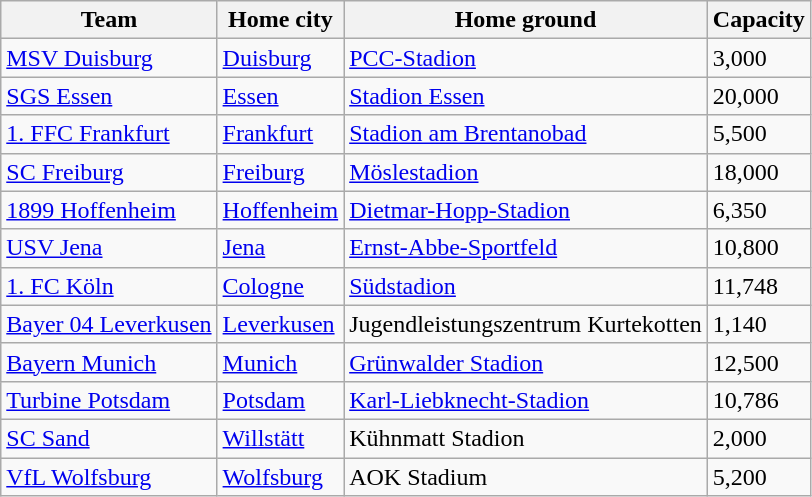<table class="wikitable sortable">
<tr>
<th>Team</th>
<th>Home city</th>
<th>Home ground</th>
<th>Capacity</th>
</tr>
<tr>
<td data-sort-value="Duisburg"><a href='#'>MSV Duisburg</a></td>
<td><a href='#'>Duisburg</a></td>
<td><a href='#'>PCC-Stadion</a></td>
<td>3,000</td>
</tr>
<tr>
<td data-sort-value="Essen"><a href='#'>SGS Essen</a></td>
<td><a href='#'>Essen</a></td>
<td><a href='#'>Stadion Essen</a></td>
<td>20,000</td>
</tr>
<tr>
<td data-sort-value="Frankfurt"><a href='#'>1. FFC Frankfurt</a></td>
<td><a href='#'>Frankfurt</a></td>
<td><a href='#'>Stadion am Brentanobad</a></td>
<td>5,500</td>
</tr>
<tr>
<td data-sort-value="Freiburg"><a href='#'>SC Freiburg</a></td>
<td><a href='#'>Freiburg</a></td>
<td><a href='#'>Möslestadion</a></td>
<td>18,000</td>
</tr>
<tr>
<td data-sort-value="Hoffenheim"><a href='#'>1899 Hoffenheim</a></td>
<td><a href='#'>Hoffenheim</a></td>
<td><a href='#'>Dietmar-Hopp-Stadion</a></td>
<td>6,350</td>
</tr>
<tr>
<td data-sort-value="Jena"><a href='#'>USV Jena</a></td>
<td><a href='#'>Jena</a></td>
<td><a href='#'>Ernst-Abbe-Sportfeld</a></td>
<td>10,800</td>
</tr>
<tr>
<td data-sort-value="Köln"><a href='#'>1. FC Köln</a></td>
<td><a href='#'>Cologne</a></td>
<td><a href='#'>Südstadion</a></td>
<td>11,748</td>
</tr>
<tr>
<td data-sort-value="Leverkusen"><a href='#'>Bayer 04 Leverkusen</a></td>
<td><a href='#'>Leverkusen</a></td>
<td>Jugendleistungszentrum Kurtekotten</td>
<td>1,140</td>
</tr>
<tr>
<td data-sort-value="Munich"><a href='#'>Bayern Munich</a></td>
<td><a href='#'>Munich</a></td>
<td><a href='#'>Grünwalder Stadion</a></td>
<td>12,500</td>
</tr>
<tr>
<td data-sort-value="Potsdam"><a href='#'>Turbine Potsdam</a></td>
<td><a href='#'>Potsdam</a></td>
<td><a href='#'>Karl-Liebknecht-Stadion</a></td>
<td>10,786</td>
</tr>
<tr>
<td data-sort-value="Sand"><a href='#'>SC Sand</a></td>
<td><a href='#'>Willstätt</a></td>
<td>Kühnmatt Stadion</td>
<td>2,000</td>
</tr>
<tr>
<td data-sort-value="Wolfsburg"><a href='#'>VfL Wolfsburg</a></td>
<td><a href='#'>Wolfsburg</a></td>
<td>AOK Stadium</td>
<td>5,200</td>
</tr>
</table>
